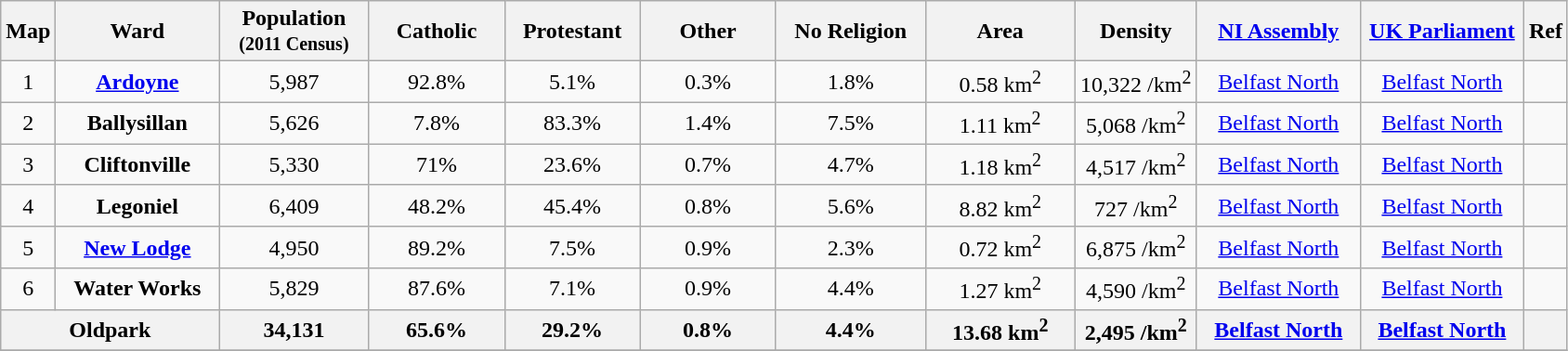<table class="wikitable sortable" style="text-align:center">
<tr>
<th class="unsortable">Map</th>
<th width = 110px>Ward</th>
<th width = 100px>Population <br> <small>(2011 Census)</small></th>
<th width = 90px>Catholic</th>
<th width = 90px>Protestant</th>
<th width = 90px>Other</th>
<th width = 100px>No Religion</th>
<th width = 100px>Area</th>
<th width = 80px>Density</th>
<th class="unsortable" width = 110px><a href='#'>NI Assembly</a></th>
<th class="unsortable" width = 110px><a href='#'>UK Parliament</a></th>
<th class="unsortable">Ref</th>
</tr>
<tr>
<td>1</td>
<td><strong><a href='#'>Ardoyne</a></strong></td>
<td>5,987</td>
<td>92.8%</td>
<td>5.1%</td>
<td>0.3%</td>
<td>1.8%</td>
<td>0.58 km<sup>2</sup></td>
<td>10,322 /km<sup>2</sup></td>
<td><a href='#'>Belfast North</a></td>
<td><a href='#'>Belfast North</a></td>
<td></td>
</tr>
<tr>
<td>2</td>
<td><strong>Ballysillan</strong></td>
<td>5,626</td>
<td>7.8%</td>
<td>83.3%</td>
<td>1.4%</td>
<td>7.5%</td>
<td>1.11 km<sup>2</sup></td>
<td>5,068 /km<sup>2</sup></td>
<td><a href='#'>Belfast North</a></td>
<td><a href='#'>Belfast North</a></td>
<td></td>
</tr>
<tr>
<td>3</td>
<td><strong>Cliftonville</strong></td>
<td>5,330</td>
<td>71%</td>
<td>23.6%</td>
<td>0.7%</td>
<td>4.7%</td>
<td>1.18 km<sup>2</sup></td>
<td>4,517 /km<sup>2</sup></td>
<td><a href='#'>Belfast North</a></td>
<td><a href='#'>Belfast North</a></td>
<td></td>
</tr>
<tr>
<td>4</td>
<td><strong>Legoniel</strong></td>
<td>6,409</td>
<td>48.2%</td>
<td>45.4%</td>
<td>0.8%</td>
<td>5.6%</td>
<td>8.82 km<sup>2</sup></td>
<td>727 /km<sup>2</sup></td>
<td><a href='#'>Belfast North</a></td>
<td><a href='#'>Belfast North</a></td>
<td></td>
</tr>
<tr>
<td>5</td>
<td><strong><a href='#'>New Lodge</a></strong></td>
<td>4,950</td>
<td>89.2%</td>
<td>7.5%</td>
<td>0.9%</td>
<td>2.3%</td>
<td>0.72 km<sup>2</sup></td>
<td>6,875 /km<sup>2</sup></td>
<td><a href='#'>Belfast North</a></td>
<td><a href='#'>Belfast North</a></td>
<td></td>
</tr>
<tr>
<td>6</td>
<td><strong>Water Works</strong></td>
<td>5,829</td>
<td>87.6%</td>
<td>7.1%</td>
<td>0.9%</td>
<td>4.4%</td>
<td>1.27 km<sup>2</sup></td>
<td>4,590 /km<sup>2</sup></td>
<td><a href='#'>Belfast North</a></td>
<td><a href='#'>Belfast North</a></td>
<td></td>
</tr>
<tr>
<th colspan=2><strong>Oldpark</strong></th>
<th>34,131</th>
<th>65.6%</th>
<th>29.2%</th>
<th>0.8%</th>
<th>4.4%</th>
<th>13.68 km<sup>2</sup></th>
<th>2,495 /km<sup>2</sup></th>
<th><a href='#'>Belfast North</a></th>
<th><a href='#'>Belfast North</a></th>
<th></th>
</tr>
<tr>
</tr>
</table>
